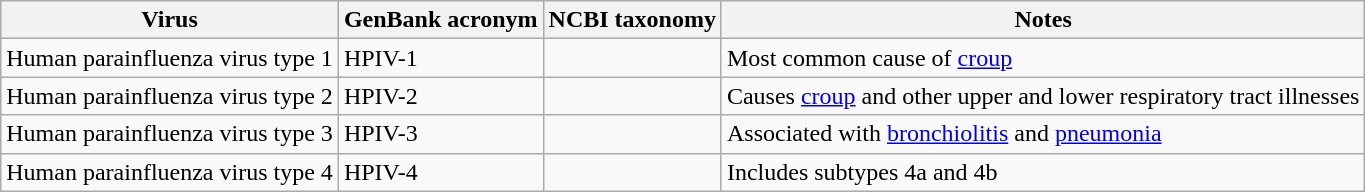<table class="wikitable">
<tr>
<th>Virus</th>
<th>GenBank acronym</th>
<th>NCBI taxonomy</th>
<th>Notes</th>
</tr>
<tr>
<td>Human parainfluenza virus type 1</td>
<td>HPIV-1</td>
<td></td>
<td>Most common cause of <a href='#'>croup</a></td>
</tr>
<tr>
<td>Human parainfluenza virus type 2</td>
<td>HPIV-2</td>
<td></td>
<td>Causes <a href='#'>croup</a> and other upper and lower respiratory tract illnesses</td>
</tr>
<tr>
<td>Human parainfluenza virus type 3</td>
<td>HPIV-3</td>
<td></td>
<td>Associated with <a href='#'>bronchiolitis</a> and <a href='#'>pneumonia</a></td>
</tr>
<tr>
<td>Human parainfluenza virus type 4</td>
<td>HPIV-4</td>
<td></td>
<td>Includes subtypes 4a and 4b</td>
</tr>
</table>
